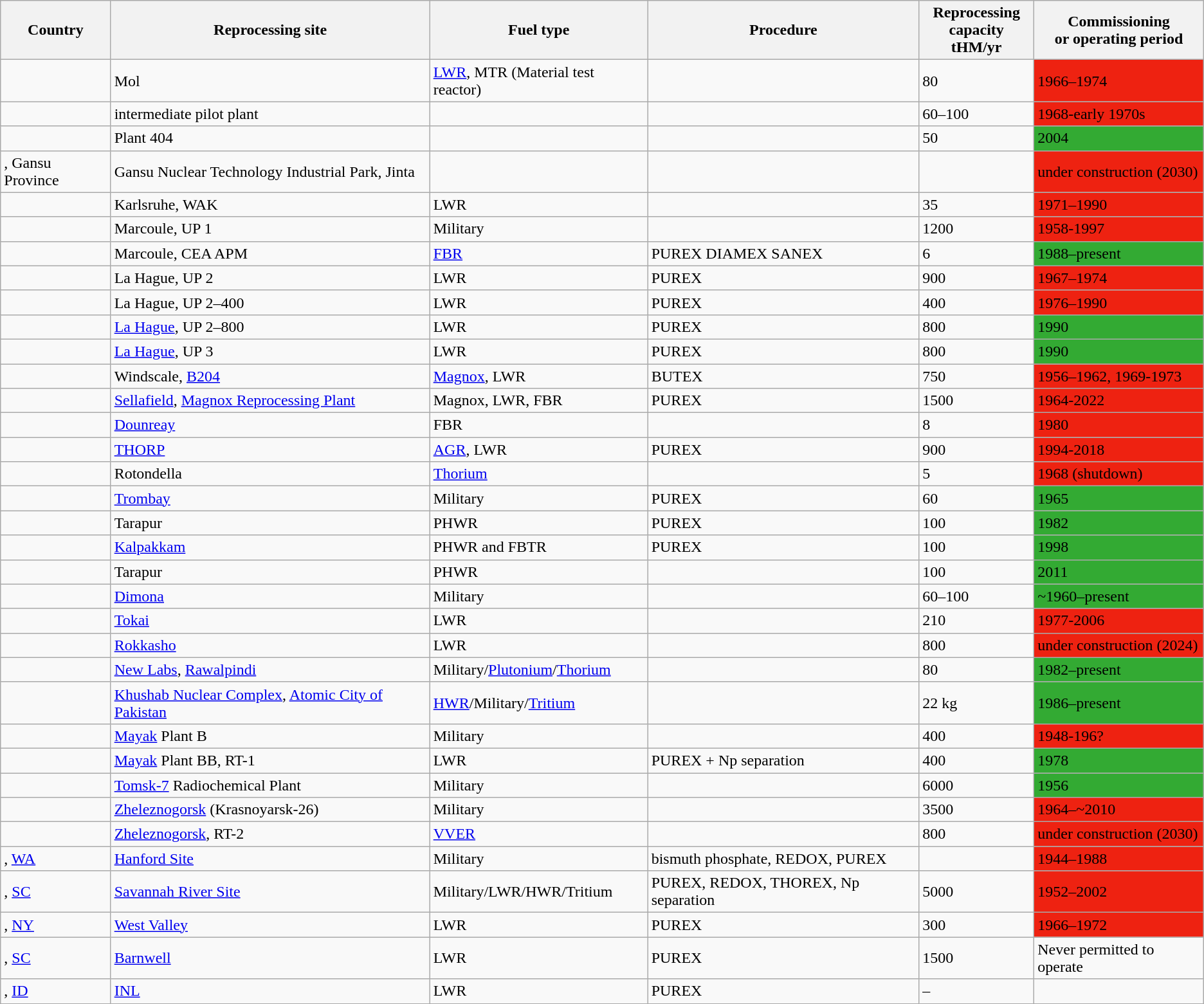<table class="wikitable sortable">
<tr>
<th>Country</th>
<th>Reprocessing site</th>
<th>Fuel type</th>
<th>Procedure</th>
<th>Reprocessing<br>capacity tHM/yr</th>
<th>Commissioning<br>or operating period</th>
</tr>
<tr>
<td></td>
<td>Mol</td>
<td><a href='#'>LWR</a>, MTR (Material test reactor)</td>
<td></td>
<td>80</td>
<td style="background:#e21;">1966–1974</td>
</tr>
<tr>
<td></td>
<td>intermediate pilot plant</td>
<td></td>
<td></td>
<td>60–100</td>
<td style="background:#e21;">1968-early 1970s</td>
</tr>
<tr>
<td></td>
<td>Plant 404</td>
<td></td>
<td></td>
<td>50</td>
<td style="background:#3a3;">2004</td>
</tr>
<tr>
<td>, Gansu Province</td>
<td>Gansu Nuclear Technology Industrial Park, Jinta</td>
<td></td>
<td></td>
<td></td>
<td style="background:#e21;">under construction (2030)</td>
</tr>
<tr>
<td></td>
<td>Karlsruhe, WAK</td>
<td>LWR</td>
<td></td>
<td>35</td>
<td style="background:#e21;">1971–1990</td>
</tr>
<tr>
<td></td>
<td>Marcoule, UP 1</td>
<td>Military</td>
<td></td>
<td>1200</td>
<td style="background:#e21;">1958-1997</td>
</tr>
<tr>
<td></td>
<td>Marcoule, CEA APM</td>
<td><a href='#'>FBR</a></td>
<td>PUREX DIAMEX SANEX</td>
<td>6</td>
<td style="background:#3a3;">1988–present</td>
</tr>
<tr>
<td></td>
<td>La Hague, UP 2</td>
<td>LWR</td>
<td>PUREX</td>
<td>900</td>
<td style="background:#e21;">1967–1974</td>
</tr>
<tr>
<td></td>
<td>La Hague, UP 2–400</td>
<td>LWR</td>
<td>PUREX</td>
<td>400</td>
<td style="background:#e21;">1976–1990</td>
</tr>
<tr>
<td></td>
<td><a href='#'>La Hague</a>, UP 2–800</td>
<td>LWR</td>
<td>PUREX</td>
<td>800</td>
<td style="background:#3a3;">1990</td>
</tr>
<tr>
<td></td>
<td><a href='#'>La Hague</a>, UP 3</td>
<td>LWR</td>
<td>PUREX</td>
<td>800</td>
<td style="background:#3a3;">1990</td>
</tr>
<tr>
<td></td>
<td>Windscale, <a href='#'>B204</a></td>
<td><a href='#'>Magnox</a>, LWR</td>
<td>BUTEX</td>
<td>750</td>
<td style="background:#e21;">1956–1962, 1969-1973</td>
</tr>
<tr>
<td></td>
<td><a href='#'>Sellafield</a>, <a href='#'>Magnox Reprocessing Plant</a></td>
<td>Magnox, LWR, FBR</td>
<td>PUREX</td>
<td>1500</td>
<td style="background:#e21;">1964-2022</td>
</tr>
<tr>
<td></td>
<td><a href='#'>Dounreay</a></td>
<td>FBR</td>
<td></td>
<td>8</td>
<td style="background:#e21;">1980</td>
</tr>
<tr>
<td></td>
<td><a href='#'>THORP</a></td>
<td><a href='#'>AGR</a>, LWR</td>
<td>PUREX</td>
<td>900</td>
<td style="background:#e21;">1994-2018</td>
</tr>
<tr>
<td></td>
<td>Rotondella</td>
<td><a href='#'>Thorium</a></td>
<td></td>
<td>5</td>
<td style="background:#e21;">1968 (shutdown)</td>
</tr>
<tr>
<td></td>
<td><a href='#'>Trombay</a></td>
<td>Military</td>
<td>PUREX</td>
<td>60</td>
<td style="background:#3a3;">1965</td>
</tr>
<tr>
<td></td>
<td>Tarapur</td>
<td>PHWR</td>
<td>PUREX</td>
<td>100</td>
<td style="background:#3a3;">1982</td>
</tr>
<tr>
<td></td>
<td><a href='#'>Kalpakkam</a></td>
<td>PHWR and FBTR</td>
<td>PUREX</td>
<td>100</td>
<td style="background:#3a3;">1998</td>
</tr>
<tr>
<td></td>
<td>Tarapur</td>
<td>PHWR</td>
<td></td>
<td>100</td>
<td style="background:#3a3;">2011</td>
</tr>
<tr>
<td></td>
<td><a href='#'>Dimona</a></td>
<td>Military</td>
<td></td>
<td>60–100</td>
<td style="background:#3a3;">~1960–present</td>
</tr>
<tr>
<td></td>
<td><a href='#'>Tokai</a></td>
<td>LWR</td>
<td></td>
<td>210</td>
<td style="background:#e21;">1977-2006</td>
</tr>
<tr>
<td></td>
<td><a href='#'>Rokkasho</a></td>
<td>LWR</td>
<td></td>
<td>800</td>
<td style="background:#e21;">under construction (2024)</td>
</tr>
<tr>
<td></td>
<td><a href='#'>New Labs</a>, <a href='#'>Rawalpindi</a></td>
<td>Military/<a href='#'>Plutonium</a>/<a href='#'>Thorium</a></td>
<td></td>
<td>80</td>
<td style="background:#3a3;">1982–present</td>
</tr>
<tr>
<td></td>
<td><a href='#'>Khushab Nuclear Complex</a>, <a href='#'>Atomic City of Pakistan</a></td>
<td><a href='#'>HWR</a>/Military/<a href='#'>Tritium</a></td>
<td></td>
<td>22 kg</td>
<td style="background:#3a3;">1986–present</td>
</tr>
<tr>
<td></td>
<td><a href='#'>Mayak</a> Plant B</td>
<td>Military</td>
<td></td>
<td>400</td>
<td style="background:#e21;">1948-196?</td>
</tr>
<tr>
<td></td>
<td><a href='#'>Mayak</a> Plant BB, RT-1</td>
<td>LWR</td>
<td>PUREX + Np separation</td>
<td>400</td>
<td style="background:#3a3;">1978</td>
</tr>
<tr>
<td></td>
<td><a href='#'>Tomsk-7</a> Radiochemical Plant</td>
<td>Military</td>
<td></td>
<td>6000</td>
<td style="background:#3a3;">1956</td>
</tr>
<tr>
<td></td>
<td><a href='#'>Zheleznogorsk</a> (Krasnoyarsk-26)</td>
<td>Military</td>
<td></td>
<td>3500</td>
<td style="background:#e21;">1964–~2010</td>
</tr>
<tr>
<td></td>
<td><a href='#'>Zheleznogorsk</a>, RT-2</td>
<td><a href='#'>VVER</a></td>
<td></td>
<td>800</td>
<td style="background:#e21;">under construction (2030)</td>
</tr>
<tr>
<td>, <a href='#'>WA</a></td>
<td><a href='#'>Hanford Site</a></td>
<td>Military</td>
<td>bismuth phosphate, REDOX, PUREX</td>
<td></td>
<td style="background:#e21;">1944–1988</td>
</tr>
<tr>
<td>, <a href='#'>SC</a></td>
<td><a href='#'>Savannah River Site</a></td>
<td>Military/LWR/HWR/Tritium</td>
<td>PUREX, REDOX, THOREX, Np separation</td>
<td>5000</td>
<td style="background:#e21;">1952–2002</td>
</tr>
<tr>
<td>, <a href='#'>NY</a></td>
<td><a href='#'>West Valley</a></td>
<td>LWR</td>
<td>PUREX</td>
<td>300</td>
<td style="background:#e21;">1966–1972</td>
</tr>
<tr>
<td>, <a href='#'>SC</a></td>
<td><a href='#'>Barnwell</a></td>
<td>LWR</td>
<td>PUREX</td>
<td>1500</td>
<td>Never permitted to operate</td>
</tr>
<tr>
<td>, <a href='#'>ID</a></td>
<td><a href='#'>INL</a></td>
<td>LWR</td>
<td>PUREX</td>
<td>–</td>
<td></td>
</tr>
</table>
